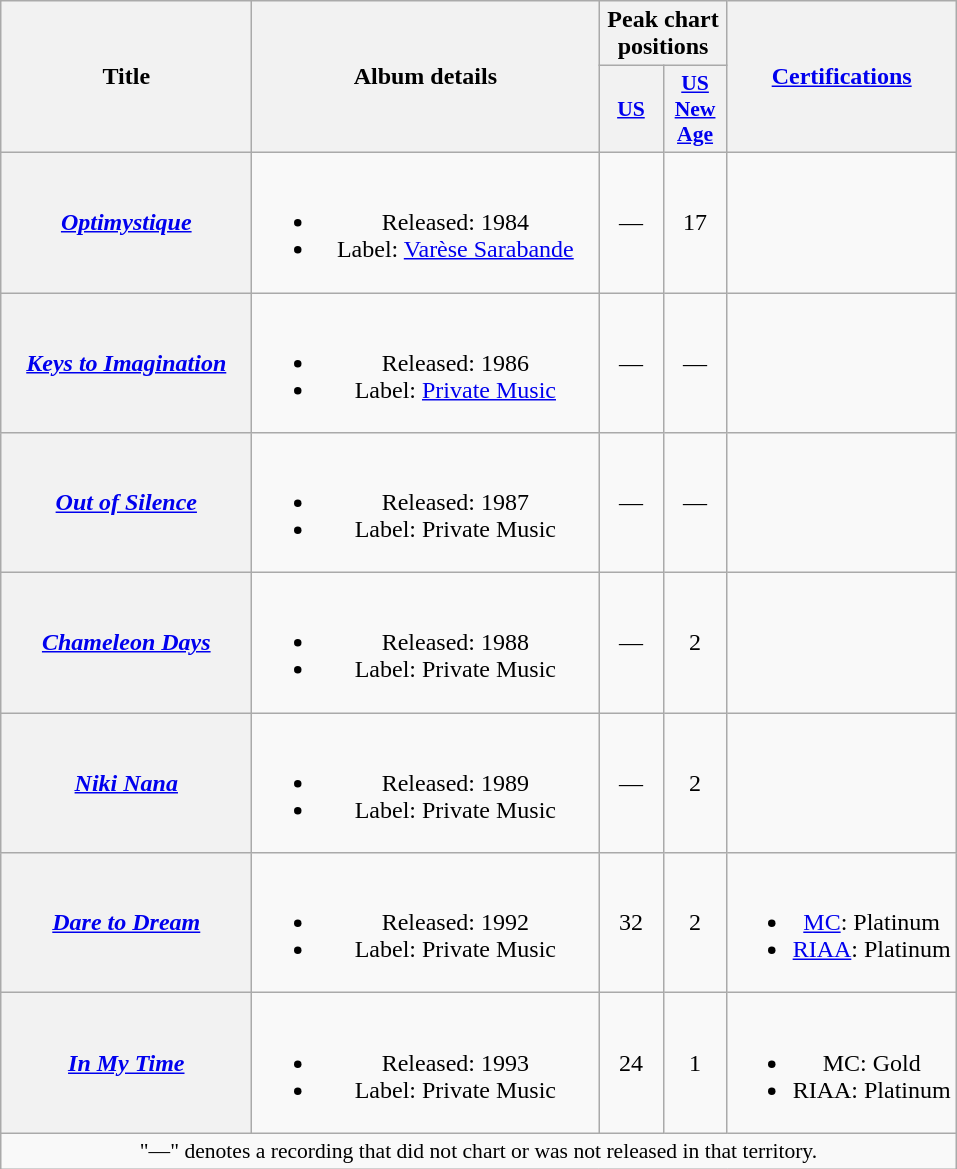<table class="wikitable plainrowheaders" style="text-align:center;">
<tr>
<th rowspan="2" scope="col" style="width:10em;">Title</th>
<th rowspan="2" scope="col" style="width:14em;">Album details</th>
<th colspan="2">Peak chart positions</th>
<th rowspan="2" scope="col"><a href='#'>Certifications</a></th>
</tr>
<tr>
<th scope="col" style="width:2.5em;font-size:90%;"><a href='#'>US</a><br></th>
<th scope="col" style="width:2.5em;font-size:90%;"><a href='#'>US<br>New Age</a><br></th>
</tr>
<tr>
<th scope="row"><em><a href='#'>Optimystique</a></em></th>
<td><br><ul><li>Released: 1984</li><li>Label: <a href='#'>Varèse Sarabande</a></li></ul></td>
<td>—</td>
<td>17</td>
<td></td>
</tr>
<tr>
<th scope="row"><em><a href='#'>Keys to Imagination</a></em></th>
<td><br><ul><li>Released: 1986</li><li>Label: <a href='#'>Private Music</a></li></ul></td>
<td>—</td>
<td>—</td>
<td></td>
</tr>
<tr>
<th scope="row"><em><a href='#'>Out of Silence</a></em></th>
<td><br><ul><li>Released: 1987</li><li>Label: Private Music</li></ul></td>
<td>—</td>
<td>—</td>
<td></td>
</tr>
<tr>
<th scope="row"><em><a href='#'>Chameleon Days</a></em></th>
<td><br><ul><li>Released: 1988</li><li>Label: Private Music</li></ul></td>
<td>—</td>
<td>2</td>
<td></td>
</tr>
<tr>
<th scope="row"><em><a href='#'>Niki Nana</a></em></th>
<td><br><ul><li>Released: 1989</li><li>Label: Private Music</li></ul></td>
<td>—</td>
<td>2</td>
<td></td>
</tr>
<tr>
<th scope="row"><em><a href='#'>Dare to Dream</a></em></th>
<td><br><ul><li>Released: 1992</li><li>Label: Private Music</li></ul></td>
<td>32</td>
<td>2</td>
<td><br><ul><li><a href='#'>MC</a>: Platinum</li><li><a href='#'>RIAA</a>: Platinum</li></ul></td>
</tr>
<tr>
<th scope="row"><em><a href='#'>In My Time</a></em></th>
<td><br><ul><li>Released: 1993</li><li>Label: Private Music</li></ul></td>
<td>24</td>
<td>1</td>
<td><br><ul><li>MC: Gold</li><li>RIAA: Platinum</li></ul></td>
</tr>
<tr>
<td colspan="5" style="font-size:90%">"—" denotes a recording that did not chart or was not released in that territory.</td>
</tr>
</table>
